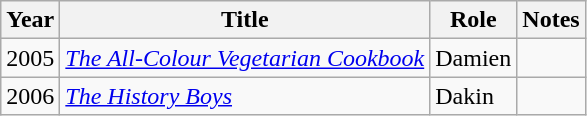<table class="wikitable ">
<tr>
<th scope="col">Year</th>
<th scope="col">Title</th>
<th scope="col">Role</th>
<th scope="col" class="unsortable">Notes</th>
</tr>
<tr>
<td>2005</td>
<td><em><a href='#'>The All-Colour Vegetarian Cookbook</a></em></td>
<td>Damien</td>
<td></td>
</tr>
<tr>
<td>2006</td>
<td><em><a href='#'>The History Boys</a></em></td>
<td>Dakin</td>
<td></td>
</tr>
</table>
